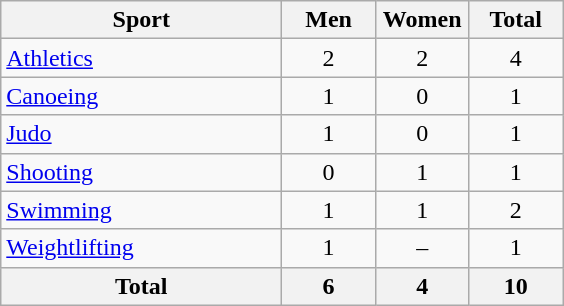<table class="wikitable sortable" style="text-align:center;">
<tr>
<th width=180>Sport</th>
<th width=55>Men</th>
<th width=55>Women</th>
<th width=55>Total</th>
</tr>
<tr>
<td align=left><a href='#'>Athletics</a></td>
<td>2</td>
<td>2</td>
<td>4</td>
</tr>
<tr>
<td align=left><a href='#'>Canoeing</a></td>
<td>1</td>
<td>0</td>
<td>1</td>
</tr>
<tr>
<td align=left><a href='#'>Judo</a></td>
<td>1</td>
<td>0</td>
<td>1</td>
</tr>
<tr>
<td align=left><a href='#'>Shooting</a></td>
<td>0</td>
<td>1</td>
<td>1</td>
</tr>
<tr>
<td align=left><a href='#'>Swimming</a></td>
<td>1</td>
<td>1</td>
<td>2</td>
</tr>
<tr>
<td align=left><a href='#'>Weightlifting</a></td>
<td>1</td>
<td>–</td>
<td>1</td>
</tr>
<tr>
<th>Total</th>
<th>6</th>
<th>4</th>
<th>10</th>
</tr>
</table>
